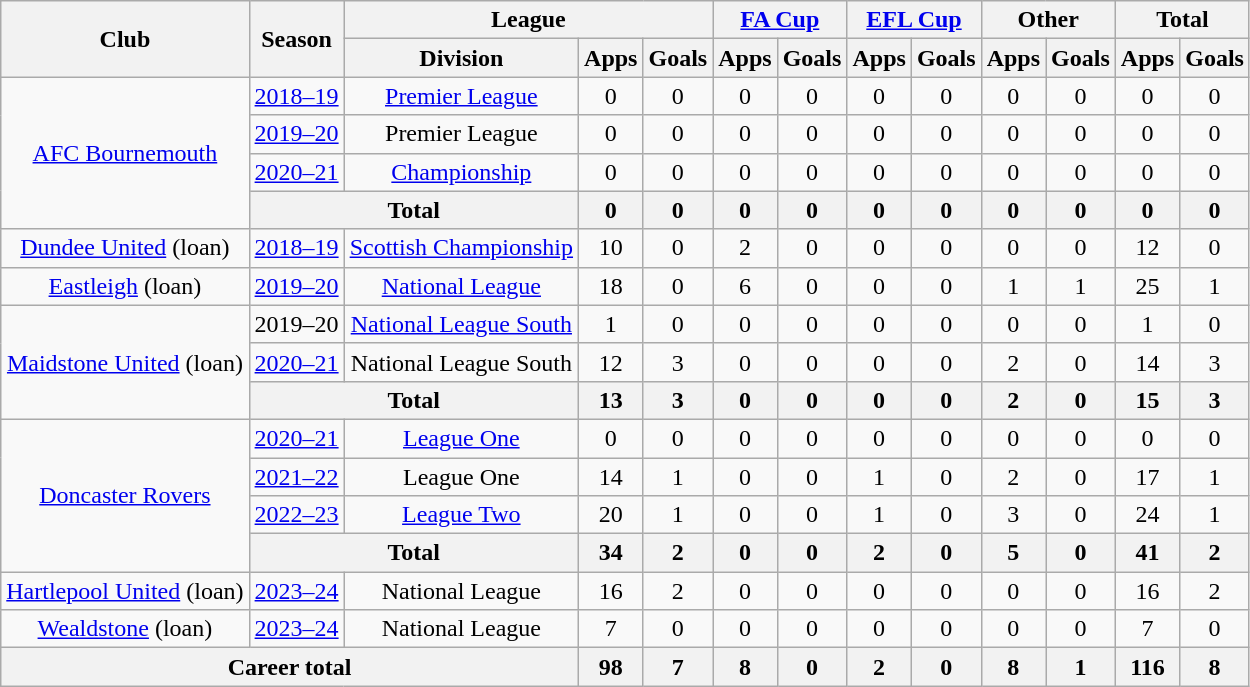<table class="wikitable" style="text-align:center">
<tr>
<th rowspan=2>Club</th>
<th rowspan=2>Season</th>
<th colspan=3>League</th>
<th colspan=2><a href='#'>FA Cup</a></th>
<th colspan=2><a href='#'>EFL Cup</a></th>
<th colspan=2>Other</th>
<th colspan=2>Total</th>
</tr>
<tr>
<th>Division</th>
<th>Apps</th>
<th>Goals</th>
<th>Apps</th>
<th>Goals</th>
<th>Apps</th>
<th>Goals</th>
<th>Apps</th>
<th>Goals</th>
<th>Apps</th>
<th>Goals</th>
</tr>
<tr>
<td rowspan="4"><a href='#'>AFC Bournemouth</a></td>
<td><a href='#'>2018–19</a></td>
<td><a href='#'>Premier League</a></td>
<td>0</td>
<td>0</td>
<td>0</td>
<td>0</td>
<td>0</td>
<td>0</td>
<td>0</td>
<td>0</td>
<td>0</td>
<td>0</td>
</tr>
<tr>
<td><a href='#'>2019–20</a></td>
<td>Premier League</td>
<td>0</td>
<td>0</td>
<td>0</td>
<td>0</td>
<td>0</td>
<td>0</td>
<td>0</td>
<td>0</td>
<td>0</td>
<td>0</td>
</tr>
<tr>
<td><a href='#'>2020–21</a></td>
<td><a href='#'>Championship</a></td>
<td>0</td>
<td>0</td>
<td>0</td>
<td>0</td>
<td>0</td>
<td>0</td>
<td>0</td>
<td>0</td>
<td>0</td>
<td>0</td>
</tr>
<tr>
<th colspan="2">Total</th>
<th>0</th>
<th>0</th>
<th>0</th>
<th>0</th>
<th>0</th>
<th>0</th>
<th>0</th>
<th>0</th>
<th>0</th>
<th>0</th>
</tr>
<tr>
<td><a href='#'>Dundee United</a> (loan)</td>
<td><a href='#'>2018–19</a></td>
<td><a href='#'>Scottish Championship</a></td>
<td>10</td>
<td>0</td>
<td>2</td>
<td>0</td>
<td>0</td>
<td>0</td>
<td>0</td>
<td>0</td>
<td>12</td>
<td>0</td>
</tr>
<tr>
<td><a href='#'>Eastleigh</a> (loan)</td>
<td><a href='#'>2019–20</a></td>
<td><a href='#'>National League</a></td>
<td>18</td>
<td>0</td>
<td>6</td>
<td>0</td>
<td>0</td>
<td>0</td>
<td>1</td>
<td>1</td>
<td>25</td>
<td>1</td>
</tr>
<tr>
<td rowspan="3"><a href='#'>Maidstone United</a> (loan)</td>
<td>2019–20</td>
<td><a href='#'>National League South</a></td>
<td>1</td>
<td>0</td>
<td>0</td>
<td>0</td>
<td>0</td>
<td>0</td>
<td>0</td>
<td>0</td>
<td>1</td>
<td>0</td>
</tr>
<tr>
<td><a href='#'>2020–21</a></td>
<td>National League South</td>
<td>12</td>
<td>3</td>
<td>0</td>
<td>0</td>
<td>0</td>
<td>0</td>
<td>2</td>
<td>0</td>
<td>14</td>
<td>3</td>
</tr>
<tr>
<th colspan="2">Total</th>
<th>13</th>
<th>3</th>
<th>0</th>
<th>0</th>
<th>0</th>
<th>0</th>
<th>2</th>
<th>0</th>
<th>15</th>
<th>3</th>
</tr>
<tr>
<td rowspan="4"><a href='#'>Doncaster Rovers</a></td>
<td><a href='#'>2020–21</a></td>
<td><a href='#'>League One</a></td>
<td>0</td>
<td>0</td>
<td>0</td>
<td>0</td>
<td>0</td>
<td>0</td>
<td>0</td>
<td>0</td>
<td>0</td>
<td>0</td>
</tr>
<tr>
<td><a href='#'>2021–22</a></td>
<td>League One</td>
<td>14</td>
<td>1</td>
<td>0</td>
<td>0</td>
<td>1</td>
<td>0</td>
<td>2</td>
<td>0</td>
<td>17</td>
<td>1</td>
</tr>
<tr>
<td><a href='#'>2022–23</a></td>
<td><a href='#'>League Two</a></td>
<td>20</td>
<td>1</td>
<td>0</td>
<td>0</td>
<td>1</td>
<td>0</td>
<td>3</td>
<td>0</td>
<td>24</td>
<td>1</td>
</tr>
<tr>
<th colspan="2">Total</th>
<th>34</th>
<th>2</th>
<th>0</th>
<th>0</th>
<th>2</th>
<th>0</th>
<th>5</th>
<th>0</th>
<th>41</th>
<th>2</th>
</tr>
<tr>
<td><a href='#'>Hartlepool United</a> (loan)</td>
<td><a href='#'>2023–24</a></td>
<td>National League</td>
<td>16</td>
<td>2</td>
<td>0</td>
<td>0</td>
<td>0</td>
<td>0</td>
<td>0</td>
<td>0</td>
<td>16</td>
<td>2</td>
</tr>
<tr>
<td><a href='#'>Wealdstone</a> (loan)</td>
<td><a href='#'>2023–24</a></td>
<td>National League</td>
<td>7</td>
<td>0</td>
<td>0</td>
<td>0</td>
<td>0</td>
<td>0</td>
<td>0</td>
<td>0</td>
<td>7</td>
<td>0</td>
</tr>
<tr>
<th colspan="3">Career total</th>
<th>98</th>
<th>7</th>
<th>8</th>
<th>0</th>
<th>2</th>
<th>0</th>
<th>8</th>
<th>1</th>
<th>116</th>
<th>8</th>
</tr>
</table>
